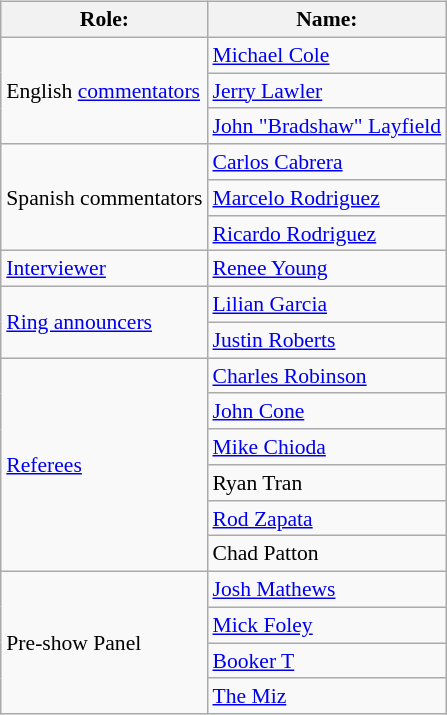<table class=wikitable style="font-size:90%; margin: 0.5em 0 0.5em 1em; float: right; clear: right;">
<tr>
<th>Role:</th>
<th>Name:</th>
</tr>
<tr>
<td rowspan=3>English <a href='#'>commentators</a></td>
<td><a href='#'>Michael Cole</a></td>
</tr>
<tr>
<td><a href='#'>Jerry Lawler</a></td>
</tr>
<tr>
<td><a href='#'>John "Bradshaw" Layfield</a></td>
</tr>
<tr>
<td rowspan=3>Spanish commentators</td>
<td><a href='#'>Carlos Cabrera</a></td>
</tr>
<tr>
<td><a href='#'>Marcelo Rodriguez</a></td>
</tr>
<tr>
<td><a href='#'>Ricardo Rodriguez</a></td>
</tr>
<tr>
<td><a href='#'>Interviewer</a></td>
<td><a href='#'>Renee Young</a></td>
</tr>
<tr>
<td rowspan=2><a href='#'>Ring announcers</a></td>
<td><a href='#'>Lilian Garcia</a></td>
</tr>
<tr>
<td><a href='#'>Justin Roberts</a></td>
</tr>
<tr>
<td rowspan=6><a href='#'>Referees</a></td>
<td><a href='#'>Charles Robinson</a></td>
</tr>
<tr>
<td><a href='#'>John Cone</a></td>
</tr>
<tr>
<td><a href='#'>Mike Chioda</a></td>
</tr>
<tr>
<td>Ryan Tran</td>
</tr>
<tr>
<td><a href='#'>Rod Zapata</a></td>
</tr>
<tr>
<td>Chad Patton</td>
</tr>
<tr>
<td rowspan=4>Pre-show Panel</td>
<td><a href='#'>Josh Mathews</a></td>
</tr>
<tr>
<td><a href='#'>Mick Foley</a></td>
</tr>
<tr>
<td><a href='#'>Booker T</a></td>
</tr>
<tr>
<td><a href='#'>The Miz</a></td>
</tr>
</table>
